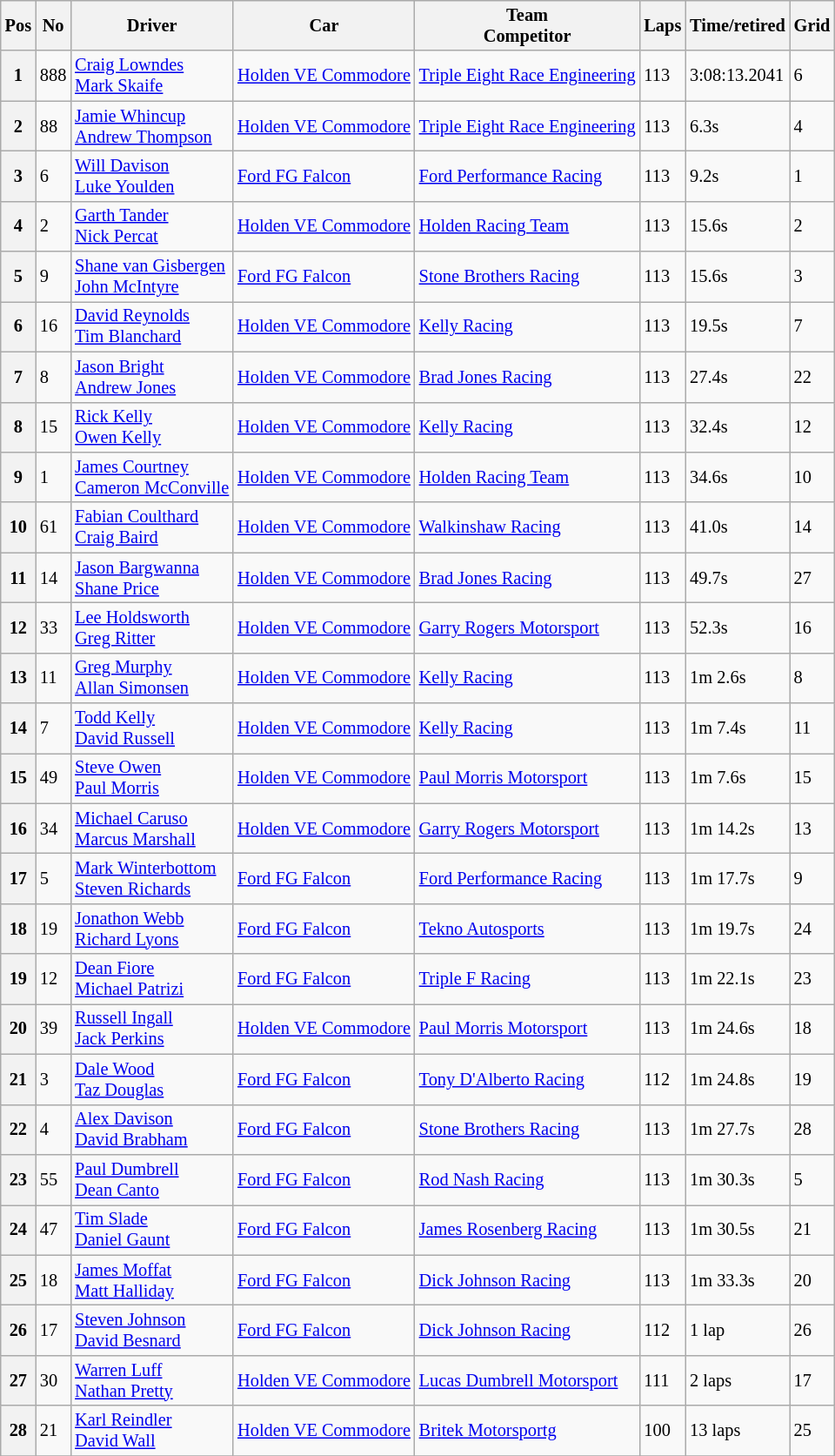<table class="wikitable" style="font-size: 85%;">
<tr>
<th>Pos</th>
<th>No</th>
<th>Driver</th>
<th>Car</th>
<th>Team <br> Competitor</th>
<th>Laps</th>
<th>Time/retired</th>
<th>Grid</th>
</tr>
<tr>
<th>1</th>
<td>888</td>
<td> <a href='#'>Craig Lowndes</a><br> <a href='#'>Mark Skaife</a></td>
<td><a href='#'>Holden VE Commodore</a></td>
<td><a href='#'>Triple Eight Race Engineering</a></td>
<td>113</td>
<td>3:08:13.2041</td>
<td>6</td>
</tr>
<tr>
<th>2</th>
<td>88</td>
<td> <a href='#'>Jamie Whincup</a><br> <a href='#'>Andrew Thompson</a></td>
<td><a href='#'>Holden VE Commodore</a></td>
<td><a href='#'>Triple Eight Race Engineering</a></td>
<td>113</td>
<td>6.3s</td>
<td>4</td>
</tr>
<tr>
<th>3</th>
<td>6</td>
<td> <a href='#'>Will Davison</a><br> <a href='#'>Luke Youlden</a></td>
<td><a href='#'>Ford FG Falcon</a></td>
<td><a href='#'>Ford Performance Racing</a></td>
<td>113</td>
<td>9.2s</td>
<td>1</td>
</tr>
<tr>
<th>4</th>
<td>2</td>
<td> <a href='#'>Garth Tander</a><br> <a href='#'>Nick Percat</a></td>
<td><a href='#'>Holden VE Commodore</a></td>
<td><a href='#'>Holden Racing Team</a></td>
<td>113</td>
<td>15.6s</td>
<td>2</td>
</tr>
<tr>
<th>5</th>
<td>9</td>
<td> <a href='#'>Shane van Gisbergen</a><br> <a href='#'>John McIntyre</a></td>
<td><a href='#'>Ford FG Falcon</a></td>
<td><a href='#'>Stone Brothers Racing</a></td>
<td>113</td>
<td>15.6s</td>
<td>3</td>
</tr>
<tr>
<th>6</th>
<td>16</td>
<td> <a href='#'>David Reynolds</a><br> <a href='#'>Tim Blanchard</a></td>
<td><a href='#'>Holden VE Commodore</a></td>
<td><a href='#'>Kelly Racing</a> <br></td>
<td>113</td>
<td>19.5s</td>
<td>7</td>
</tr>
<tr>
<th>7</th>
<td>8</td>
<td> <a href='#'>Jason Bright</a><br> <a href='#'>Andrew Jones</a></td>
<td><a href='#'>Holden VE Commodore</a></td>
<td><a href='#'>Brad Jones Racing</a></td>
<td>113</td>
<td>27.4s</td>
<td>22</td>
</tr>
<tr>
<th>8</th>
<td>15</td>
<td> <a href='#'>Rick Kelly</a><br> <a href='#'>Owen Kelly</a></td>
<td><a href='#'>Holden VE Commodore</a></td>
<td><a href='#'>Kelly Racing</a></td>
<td>113</td>
<td>32.4s</td>
<td>12</td>
</tr>
<tr>
<th>9</th>
<td>1</td>
<td> <a href='#'>James Courtney</a><br> <a href='#'>Cameron McConville</a></td>
<td><a href='#'>Holden VE Commodore</a></td>
<td><a href='#'>Holden Racing Team</a></td>
<td>113</td>
<td>34.6s</td>
<td>10</td>
</tr>
<tr>
<th>10</th>
<td>61</td>
<td> <a href='#'>Fabian Coulthard</a><br> <a href='#'>Craig Baird</a></td>
<td><a href='#'>Holden VE Commodore</a></td>
<td><a href='#'>Walkinshaw Racing</a></td>
<td>113</td>
<td>41.0s</td>
<td>14</td>
</tr>
<tr>
<th>11</th>
<td>14</td>
<td> <a href='#'>Jason Bargwanna</a><br> <a href='#'>Shane Price</a></td>
<td><a href='#'>Holden VE Commodore</a></td>
<td><a href='#'>Brad Jones Racing</a></td>
<td>113</td>
<td>49.7s</td>
<td>27</td>
</tr>
<tr>
<th>12</th>
<td>33</td>
<td> <a href='#'>Lee Holdsworth</a><br> <a href='#'>Greg Ritter</a></td>
<td><a href='#'>Holden VE Commodore</a></td>
<td><a href='#'>Garry Rogers Motorsport</a></td>
<td>113</td>
<td>52.3s</td>
<td>16</td>
</tr>
<tr>
<th>13</th>
<td>11</td>
<td> <a href='#'>Greg Murphy</a><br> <a href='#'>Allan Simonsen</a></td>
<td><a href='#'>Holden VE Commodore</a></td>
<td><a href='#'>Kelly Racing</a></td>
<td>113</td>
<td>1m 2.6s</td>
<td>8</td>
</tr>
<tr>
<th>14</th>
<td>7</td>
<td> <a href='#'>Todd Kelly</a><br> <a href='#'>David Russell</a></td>
<td><a href='#'>Holden VE Commodore</a></td>
<td><a href='#'>Kelly Racing</a></td>
<td>113</td>
<td>1m 7.4s</td>
<td>11</td>
</tr>
<tr>
<th>15</th>
<td>49</td>
<td> <a href='#'>Steve Owen</a><br> <a href='#'>Paul Morris</a></td>
<td><a href='#'>Holden VE Commodore</a></td>
<td><a href='#'>Paul Morris Motorsport</a></td>
<td>113</td>
<td>1m 7.6s</td>
<td>15</td>
</tr>
<tr>
<th>16</th>
<td>34</td>
<td> <a href='#'>Michael Caruso</a><br> <a href='#'>Marcus Marshall</a></td>
<td><a href='#'>Holden VE Commodore</a></td>
<td><a href='#'>Garry Rogers Motorsport</a></td>
<td>113</td>
<td>1m 14.2s</td>
<td>13</td>
</tr>
<tr>
<th>17</th>
<td>5</td>
<td> <a href='#'>Mark Winterbottom</a><br> <a href='#'>Steven Richards</a></td>
<td><a href='#'>Ford FG Falcon</a></td>
<td><a href='#'>Ford Performance Racing</a></td>
<td>113</td>
<td>1m 17.7s</td>
<td>9</td>
</tr>
<tr>
<th>18</th>
<td>19</td>
<td> <a href='#'>Jonathon Webb</a><br> <a href='#'>Richard Lyons</a></td>
<td><a href='#'>Ford FG Falcon</a></td>
<td><a href='#'>Tekno Autosports</a></td>
<td>113</td>
<td>1m 19.7s</td>
<td>24</td>
</tr>
<tr>
<th>19</th>
<td>12</td>
<td> <a href='#'>Dean Fiore</a><br> <a href='#'>Michael Patrizi</a></td>
<td><a href='#'>Ford FG Falcon</a></td>
<td><a href='#'>Triple F Racing</a></td>
<td>113</td>
<td>1m 22.1s</td>
<td>23</td>
</tr>
<tr>
<th>20</th>
<td>39</td>
<td> <a href='#'>Russell Ingall</a><br> <a href='#'>Jack Perkins</a></td>
<td><a href='#'>Holden VE Commodore</a></td>
<td><a href='#'>Paul Morris Motorsport</a></td>
<td>113</td>
<td>1m 24.6s</td>
<td>18</td>
</tr>
<tr>
<th>21</th>
<td>3</td>
<td> <a href='#'>Dale Wood</a><br> <a href='#'>Taz Douglas</a></td>
<td><a href='#'>Ford FG Falcon</a></td>
<td><a href='#'>Tony D'Alberto Racing</a></td>
<td>112</td>
<td>1m 24.8s</td>
<td>19</td>
</tr>
<tr>
<th>22</th>
<td>4</td>
<td> <a href='#'>Alex Davison</a><br> <a href='#'>David Brabham</a></td>
<td><a href='#'>Ford FG Falcon</a></td>
<td><a href='#'>Stone Brothers Racing</a></td>
<td>113</td>
<td>1m 27.7s</td>
<td>28</td>
</tr>
<tr>
<th>23</th>
<td>55</td>
<td> <a href='#'>Paul Dumbrell</a><br> <a href='#'>Dean Canto</a></td>
<td><a href='#'>Ford FG Falcon</a></td>
<td><a href='#'>Rod Nash Racing</a></td>
<td>113</td>
<td>1m 30.3s</td>
<td>5</td>
</tr>
<tr>
<th>24</th>
<td>47</td>
<td> <a href='#'>Tim Slade</a><br> <a href='#'>Daniel Gaunt</a></td>
<td><a href='#'>Ford FG Falcon</a></td>
<td><a href='#'>James Rosenberg Racing</a></td>
<td>113</td>
<td>1m 30.5s</td>
<td>21</td>
</tr>
<tr>
<th>25</th>
<td>18</td>
<td> <a href='#'>James Moffat</a><br> <a href='#'>Matt Halliday</a></td>
<td><a href='#'>Ford FG Falcon</a></td>
<td><a href='#'>Dick Johnson Racing</a></td>
<td>113</td>
<td>1m 33.3s</td>
<td>20</td>
</tr>
<tr>
<th>26</th>
<td>17</td>
<td> <a href='#'>Steven Johnson</a><br> <a href='#'>David Besnard</a></td>
<td><a href='#'>Ford FG Falcon</a></td>
<td><a href='#'>Dick Johnson Racing</a></td>
<td>112</td>
<td> 1 lap</td>
<td>26</td>
</tr>
<tr>
<th>27</th>
<td>30</td>
<td> <a href='#'>Warren Luff</a><br> <a href='#'>Nathan Pretty</a></td>
<td><a href='#'>Holden VE Commodore</a></td>
<td><a href='#'>Lucas Dumbrell Motorsport</a></td>
<td>111</td>
<td> 2 laps</td>
<td>17</td>
</tr>
<tr>
<th>28</th>
<td>21</td>
<td> <a href='#'>Karl Reindler</a><br> <a href='#'>David Wall</a></td>
<td><a href='#'>Holden VE Commodore</a></td>
<td><a href='#'>Britek Motorsportg</a></td>
<td>100</td>
<td> 13 laps</td>
<td>25</td>
</tr>
<tr>
</tr>
</table>
